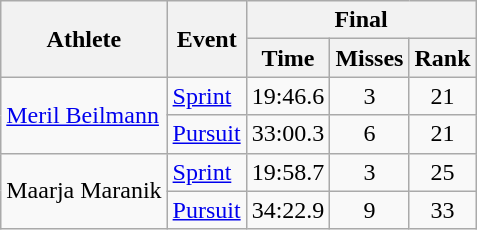<table class="wikitable">
<tr>
<th rowspan="2">Athlete</th>
<th rowspan="2">Event</th>
<th colspan="3">Final</th>
</tr>
<tr>
<th>Time</th>
<th>Misses</th>
<th>Rank</th>
</tr>
<tr>
<td rowspan="2"><a href='#'>Meril Beilmann</a></td>
<td><a href='#'>Sprint</a></td>
<td align="center">19:46.6</td>
<td align="center">3</td>
<td align="center">21</td>
</tr>
<tr>
<td><a href='#'>Pursuit</a></td>
<td align="center">33:00.3</td>
<td align="center">6</td>
<td align="center">21</td>
</tr>
<tr>
<td rowspan="2">Maarja Maranik</td>
<td><a href='#'>Sprint</a></td>
<td align="center">19:58.7</td>
<td align="center">3</td>
<td align="center">25</td>
</tr>
<tr>
<td><a href='#'>Pursuit</a></td>
<td align="center">34:22.9</td>
<td align="center">9</td>
<td align="center">33</td>
</tr>
</table>
